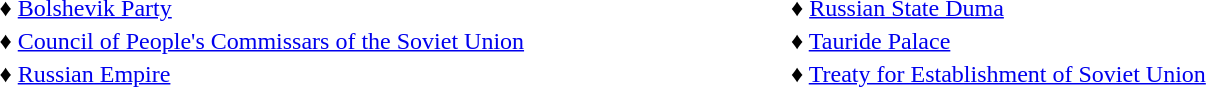<table style="width: 75%; border: none; text-align: left;">
<tr>
<td>♦ <a href='#'>Bolshevik Party</a></td>
<td>♦ <a href='#'>Russian State Duma</a></td>
</tr>
<tr>
<td>♦ <a href='#'>Council of People's Commissars of the Soviet Union</a></td>
<td>♦ <a href='#'>Tauride Palace</a></td>
</tr>
<tr>
<td>♦ <a href='#'>Russian Empire</a></td>
<td>♦ <a href='#'>Treaty for Establishment of Soviet Union</a></td>
</tr>
</table>
